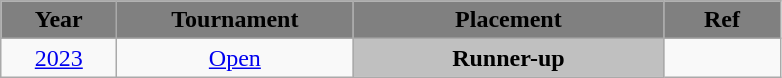<table class="wikitable">
<tr>
<th width=70px style="background:gray; color:black">Year</th>
<th width=150px style="background:gray; color:black">Tournament</th>
<th width=200px style="background:gray; color:black">Placement</th>
<th width=70px style="background:gray; color:black">Ref</th>
</tr>
<tr align=center>
<td><a href='#'>2023</a></td>
<td><a href='#'>Open</a></td>
<td style="background:silver;"><strong>Runner-up</strong></td>
<td></td>
</tr>
</table>
